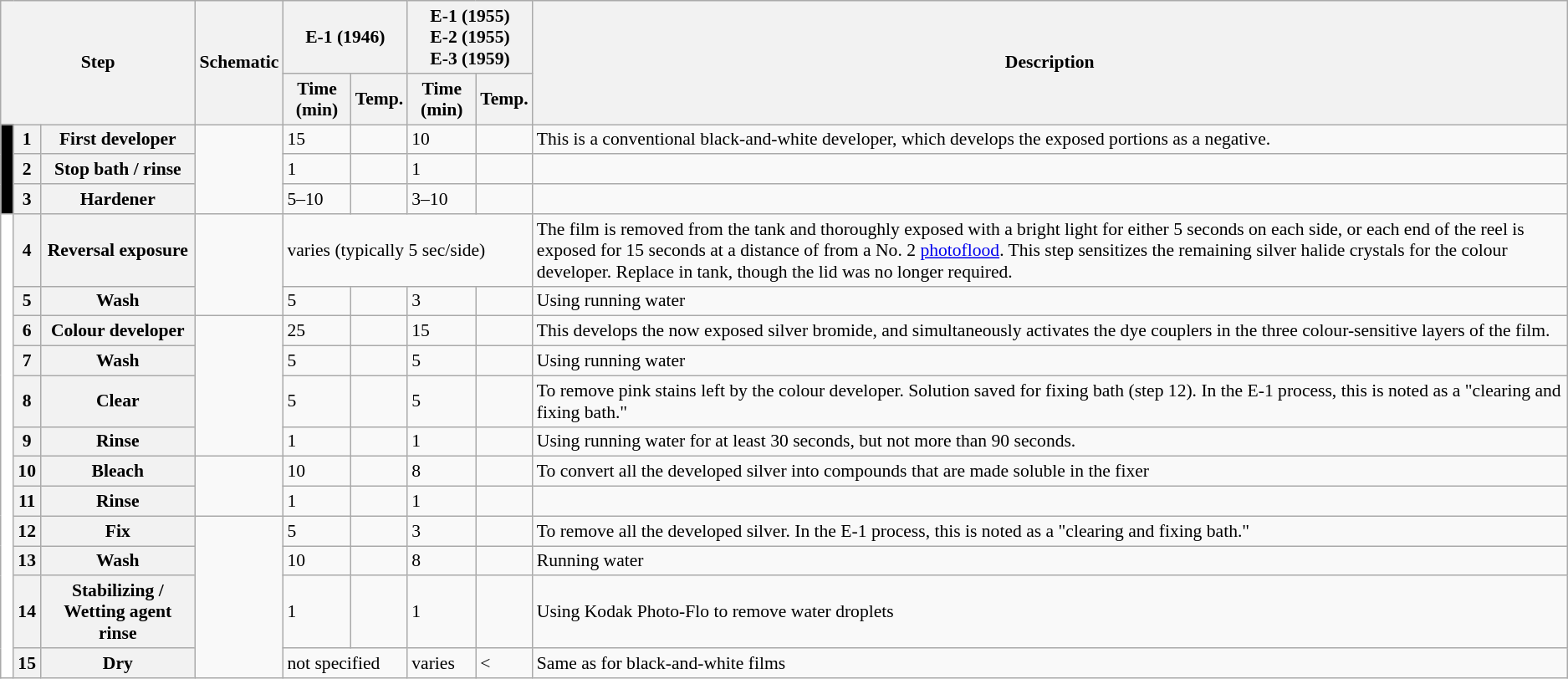<table class="wikitable" style="font-size:90%;text-align:left;">
<tr>
<th colspan=3 rowspan=2>Step</th>
<th rowspan=2>Schematic</th>
<th colspan=2>E-1 (1946)</th>
<th colspan=2>E-1 (1955)<br>E-2 (1955)<br>E-3 (1959)</th>
<th rowspan=2>Description</th>
</tr>
<tr>
<th>Time (min)</th>
<th>Temp.</th>
<th>Time (min)</th>
<th>Temp.</th>
</tr>
<tr>
<td rowspan=3 style="background:#000;"> </td>
<th>1</th>
<th>First developer</th>
<td rowspan=3></td>
<td>15</td>
<td></td>
<td>10</td>
<td></td>
<td>This is a conventional black-and-white developer, which develops the exposed portions as a negative.</td>
</tr>
<tr>
<th>2</th>
<th>Stop bath / rinse</th>
<td>1</td>
<td></td>
<td>1</td>
<td></td>
<td></td>
</tr>
<tr>
<th>3</th>
<th>Hardener</th>
<td>5–10</td>
<td></td>
<td>3–10</td>
<td></td>
</tr>
<tr>
<td rowspan=12 style="background:#fff;"> </td>
<th>4</th>
<th>Reversal exposure</th>
<td rowspan=2></td>
<td colspan=4>varies (typically 5 sec/side)</td>
<td>The film is removed from the tank and thoroughly exposed with a bright light for either 5 seconds on each side, or each end of the reel is exposed for 15 seconds at a distance of  from a No. 2 <a href='#'>photoflood</a>. This step sensitizes the remaining silver halide crystals for the colour developer. Replace in tank, though the lid was no longer required.</td>
</tr>
<tr>
<th>5</th>
<th>Wash</th>
<td>5</td>
<td></td>
<td>3</td>
<td></td>
<td>Using running water</td>
</tr>
<tr>
<th>6</th>
<th>Colour developer</th>
<td rowspan=4></td>
<td>25</td>
<td></td>
<td>15</td>
<td></td>
<td>This develops the now exposed silver bromide, and simultaneously activates the dye couplers in the three colour-sensitive layers of the film.</td>
</tr>
<tr>
<th>7</th>
<th>Wash</th>
<td>5</td>
<td></td>
<td>5</td>
<td></td>
<td>Using running water</td>
</tr>
<tr>
<th>8</th>
<th>Clear</th>
<td>5</td>
<td></td>
<td>5</td>
<td></td>
<td>To remove pink stains left by the colour developer. Solution saved for fixing bath (step 12). In the E-1 process, this is noted as a "clearing and fixing bath."</td>
</tr>
<tr>
<th>9</th>
<th>Rinse</th>
<td>1</td>
<td></td>
<td>1</td>
<td></td>
<td>Using running water for at least 30 seconds, but not more than 90 seconds.</td>
</tr>
<tr>
<th>10</th>
<th>Bleach</th>
<td rowspan=2></td>
<td>10</td>
<td></td>
<td>8</td>
<td></td>
<td>To convert all the developed silver into compounds that are made soluble in the fixer</td>
</tr>
<tr>
<th>11</th>
<th>Rinse</th>
<td>1</td>
<td></td>
<td>1</td>
<td></td>
<td></td>
</tr>
<tr>
<th>12</th>
<th>Fix</th>
<td rowspan=4></td>
<td>5</td>
<td></td>
<td>3</td>
<td></td>
<td>To remove all the developed silver. In the E-1 process, this is noted as a "clearing and fixing bath."</td>
</tr>
<tr>
<th>13</th>
<th>Wash</th>
<td>10</td>
<td></td>
<td>8</td>
<td></td>
<td>Running water</td>
</tr>
<tr>
<th>14</th>
<th>Stabilizing / Wetting agent rinse</th>
<td>1</td>
<td></td>
<td>1</td>
<td></td>
<td>Using Kodak Photo-Flo to remove water droplets</td>
</tr>
<tr>
<th>15</th>
<th>Dry</th>
<td colspan=2>not specified</td>
<td>varies</td>
<td><</td>
<td>Same as for black-and-white films</td>
</tr>
</table>
